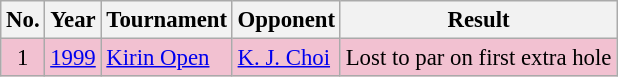<table class="wikitable" style="font-size:95%;">
<tr>
<th>No.</th>
<th>Year</th>
<th>Tournament</th>
<th>Opponent</th>
<th>Result</th>
</tr>
<tr style="background:#F2C1D1;">
<td align=center>1</td>
<td><a href='#'>1999</a></td>
<td><a href='#'>Kirin Open</a></td>
<td> <a href='#'>K. J. Choi</a></td>
<td>Lost to par on first extra hole</td>
</tr>
</table>
